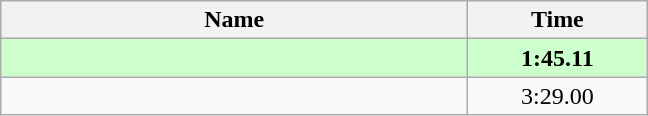<table class="wikitable" style="text-align:center;">
<tr>
<th style="width:19em">Name</th>
<th style="width:7em">Time</th>
</tr>
<tr bgcolor=ccffcc>
<td align=left><strong></strong></td>
<td><strong>1:45.11</strong></td>
</tr>
<tr>
<td align=left></td>
<td>3:29.00</td>
</tr>
</table>
